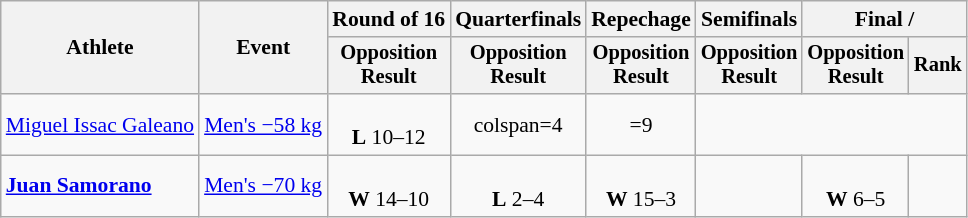<table class="wikitable" style="font-size:90%;">
<tr>
<th rowspan=2>Athlete</th>
<th rowspan=2>Event</th>
<th>Round of 16</th>
<th>Quarterfinals</th>
<th>Repechage</th>
<th>Semifinals</th>
<th colspan=2>Final / </th>
</tr>
<tr style="font-size:95%">
<th>Opposition<br>Result</th>
<th>Opposition<br>Result</th>
<th>Opposition<br>Result</th>
<th>Opposition<br>Result</th>
<th>Opposition<br>Result</th>
<th>Rank</th>
</tr>
<tr align=center>
<td align=left><a href='#'>Miguel Issac Galeano</a></td>
<td align=left><a href='#'>Men's −58 kg</a></td>
<td><br><strong>L</strong> 10–12</td>
<td>colspan=4 </td>
<td>=9</td>
</tr>
<tr align=center>
<td align=left><strong><a href='#'>Juan Samorano</a></strong></td>
<td align=left><a href='#'> Men's −70 kg</a></td>
<td><br><strong>W</strong> 14–10</td>
<td><br><strong>L</strong> 2–4</td>
<td><br><strong>W</strong> 15–3</td>
<td></td>
<td><br><strong>W</strong> 6–5</td>
<td></td>
</tr>
</table>
